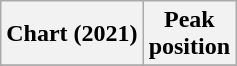<table class="wikitable">
<tr>
<th>Chart (2021)</th>
<th>Peak<br>position</th>
</tr>
<tr>
</tr>
</table>
